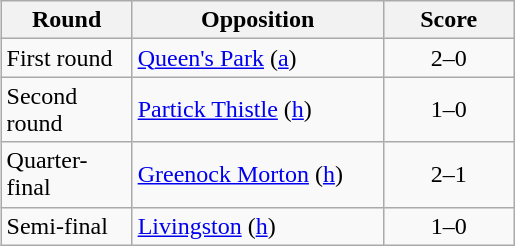<table class="wikitable" style="text-align:left;margin-left:1em;float:right">
<tr>
<th width=80>Round</th>
<th width=160>Opposition</th>
<th width=80>Score</th>
</tr>
<tr>
<td>First round</td>
<td><a href='#'>Queen's Park</a> (<a href='#'>a</a>)</td>
<td align=center>2–0</td>
</tr>
<tr>
<td>Second round</td>
<td><a href='#'>Partick Thistle</a> (<a href='#'>h</a>)</td>
<td align=center>1–0</td>
</tr>
<tr>
<td>Quarter-final</td>
<td><a href='#'>Greenock Morton</a> (<a href='#'>h</a>)</td>
<td align=center>2–1</td>
</tr>
<tr>
<td>Semi-final</td>
<td><a href='#'>Livingston</a> (<a href='#'>h</a>)</td>
<td align=center>1–0</td>
</tr>
</table>
